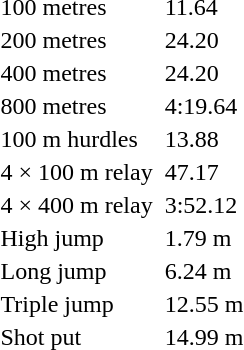<table>
<tr>
<td>100 metres</td>
<td></td>
<td>11.64</td>
<td></td>
<td></td>
<td></td>
<td></td>
</tr>
<tr>
<td>200 metres</td>
<td></td>
<td>24.20</td>
<td></td>
<td></td>
<td></td>
<td></td>
</tr>
<tr>
<td>400 metres</td>
<td></td>
<td>24.20</td>
<td></td>
<td></td>
<td></td>
<td></td>
</tr>
<tr>
<td>800 metres</td>
<td></td>
<td>4:19.64</td>
<td></td>
<td></td>
<td></td>
<td></td>
</tr>
<tr>
<td>100 m hurdles</td>
<td></td>
<td>13.88</td>
<td></td>
<td></td>
<td></td>
<td></td>
</tr>
<tr>
<td>4 × 100 m relay</td>
<td></td>
<td>47.17</td>
<td></td>
<td></td>
<td></td>
<td></td>
</tr>
<tr>
<td>4 × 400 m relay</td>
<td></td>
<td>3:52.12</td>
<td></td>
<td></td>
<td></td>
<td></td>
</tr>
<tr>
<td>High jump</td>
<td></td>
<td>1.79 m</td>
<td></td>
<td></td>
<td></td>
<td></td>
</tr>
<tr>
<td>Long jump</td>
<td></td>
<td>6.24 m</td>
<td></td>
<td></td>
<td></td>
<td></td>
</tr>
<tr>
<td>Triple jump</td>
<td></td>
<td>12.55 m</td>
<td></td>
<td></td>
<td></td>
<td></td>
</tr>
<tr>
<td>Shot put</td>
<td></td>
<td>14.99 m</td>
<td></td>
<td></td>
<td></td>
<td></td>
</tr>
<tr>
</tr>
</table>
